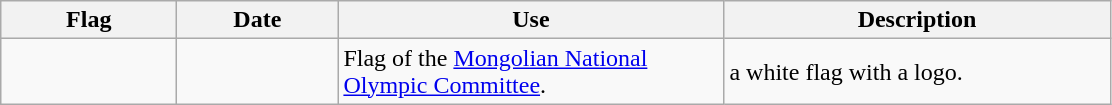<table class="wikitable">
<tr>
<th style="width:110px;">Flag</th>
<th style="width:100px;">Date</th>
<th style="width:250px;">Use</th>
<th style="width:250px;">Description</th>
</tr>
<tr>
<td></td>
<td></td>
<td>Flag of the <a href='#'>Mongolian National Olympic Committee</a>.</td>
<td>a white flag with a logo.</td>
</tr>
</table>
